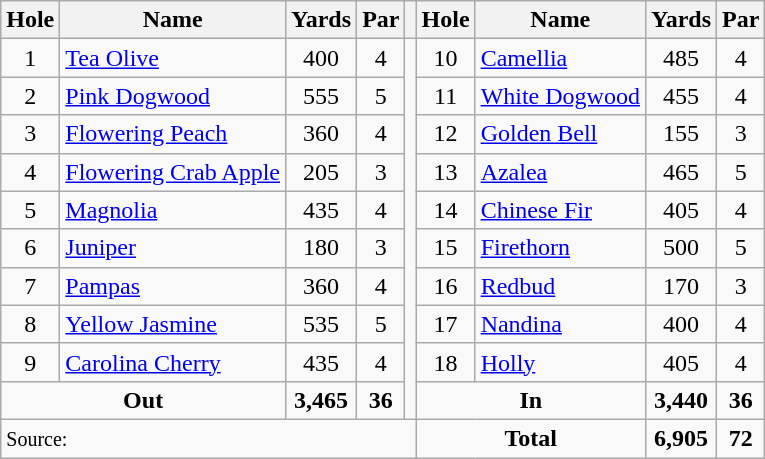<table class=wikitable style="text-align: center">
<tr>
<th>Hole</th>
<th>Name</th>
<th>Yards</th>
<th>Par</th>
<th></th>
<th>Hole</th>
<th>Name</th>
<th>Yards</th>
<th>Par</th>
</tr>
<tr>
<td>1</td>
<td align=left><a href='#'>Tea Olive</a></td>
<td>400</td>
<td>4</td>
<td rowspan=10></td>
<td>10</td>
<td align=left><a href='#'>Camellia</a></td>
<td>485</td>
<td>4</td>
</tr>
<tr>
<td>2</td>
<td align=left><a href='#'>Pink Dogwood</a></td>
<td>555</td>
<td>5</td>
<td>11</td>
<td align=left><a href='#'>White Dogwood</a></td>
<td>455</td>
<td>4</td>
</tr>
<tr>
<td>3</td>
<td align=left><a href='#'>Flowering Peach</a></td>
<td>360</td>
<td>4</td>
<td>12</td>
<td align=left><a href='#'>Golden Bell</a></td>
<td>155</td>
<td>3</td>
</tr>
<tr>
<td>4</td>
<td align=left><a href='#'>Flowering Crab Apple</a></td>
<td>205</td>
<td>3</td>
<td>13</td>
<td align=left><a href='#'>Azalea</a></td>
<td>465</td>
<td>5</td>
</tr>
<tr>
<td>5</td>
<td align=left><a href='#'>Magnolia</a></td>
<td>435</td>
<td>4</td>
<td>14</td>
<td align=left><a href='#'>Chinese Fir</a></td>
<td>405</td>
<td>4</td>
</tr>
<tr>
<td>6</td>
<td align=left><a href='#'>Juniper</a></td>
<td>180</td>
<td>3</td>
<td>15</td>
<td align=left><a href='#'>Firethorn</a></td>
<td>500</td>
<td>5</td>
</tr>
<tr>
<td>7</td>
<td align=left><a href='#'>Pampas</a></td>
<td>360</td>
<td>4</td>
<td>16</td>
<td align=left><a href='#'>Redbud</a></td>
<td>170</td>
<td>3</td>
</tr>
<tr>
<td>8</td>
<td align=left><a href='#'>Yellow Jasmine</a></td>
<td>535</td>
<td>5</td>
<td>17</td>
<td align=left><a href='#'>Nandina</a></td>
<td>400</td>
<td>4</td>
</tr>
<tr>
<td>9</td>
<td align=left><a href='#'>Carolina Cherry</a></td>
<td>435</td>
<td>4</td>
<td>18</td>
<td align=left><a href='#'>Holly</a></td>
<td>405</td>
<td>4</td>
</tr>
<tr>
<td colspan=2><strong>Out</strong></td>
<td><strong>3,465</strong></td>
<td><strong>36</strong></td>
<td colspan=2><strong>In</strong></td>
<td><strong>3,440</strong></td>
<td><strong>36</strong></td>
</tr>
<tr>
<td colspan=5 align=left><small>Source:</small></td>
<td colspan=2><strong>Total</strong></td>
<td><strong>6,905</strong></td>
<td><strong>72</strong></td>
</tr>
</table>
